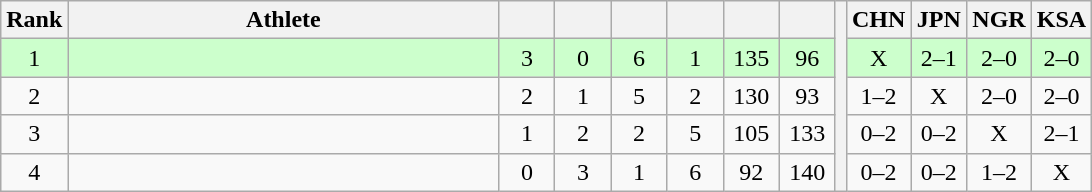<table class="wikitable" style="text-align:center">
<tr>
<th>Rank</th>
<th width=280>Athlete</th>
<th width=30></th>
<th width=30></th>
<th width=30></th>
<th width=30></th>
<th width=30></th>
<th width=30></th>
<th rowspan=5></th>
<th width=30>CHN</th>
<th width=30>JPN</th>
<th width=30>NGR</th>
<th width=30>KSA</th>
</tr>
<tr style="background-color:#ccffcc;">
<td>1</td>
<td align=left></td>
<td>3</td>
<td>0</td>
<td>6</td>
<td>1</td>
<td>135</td>
<td>96</td>
<td>X</td>
<td>2–1</td>
<td>2–0</td>
<td>2–0</td>
</tr>
<tr>
<td>2</td>
<td align=left></td>
<td>2</td>
<td>1</td>
<td>5</td>
<td>2</td>
<td>130</td>
<td>93</td>
<td>1–2</td>
<td>X</td>
<td>2–0</td>
<td>2–0</td>
</tr>
<tr>
<td>3</td>
<td align=left></td>
<td>1</td>
<td>2</td>
<td>2</td>
<td>5</td>
<td>105</td>
<td>133</td>
<td>0–2</td>
<td>0–2</td>
<td>X</td>
<td>2–1</td>
</tr>
<tr>
<td>4</td>
<td align=left></td>
<td>0</td>
<td>3</td>
<td>1</td>
<td>6</td>
<td>92</td>
<td>140</td>
<td>0–2</td>
<td>0–2</td>
<td>1–2</td>
<td>X</td>
</tr>
</table>
